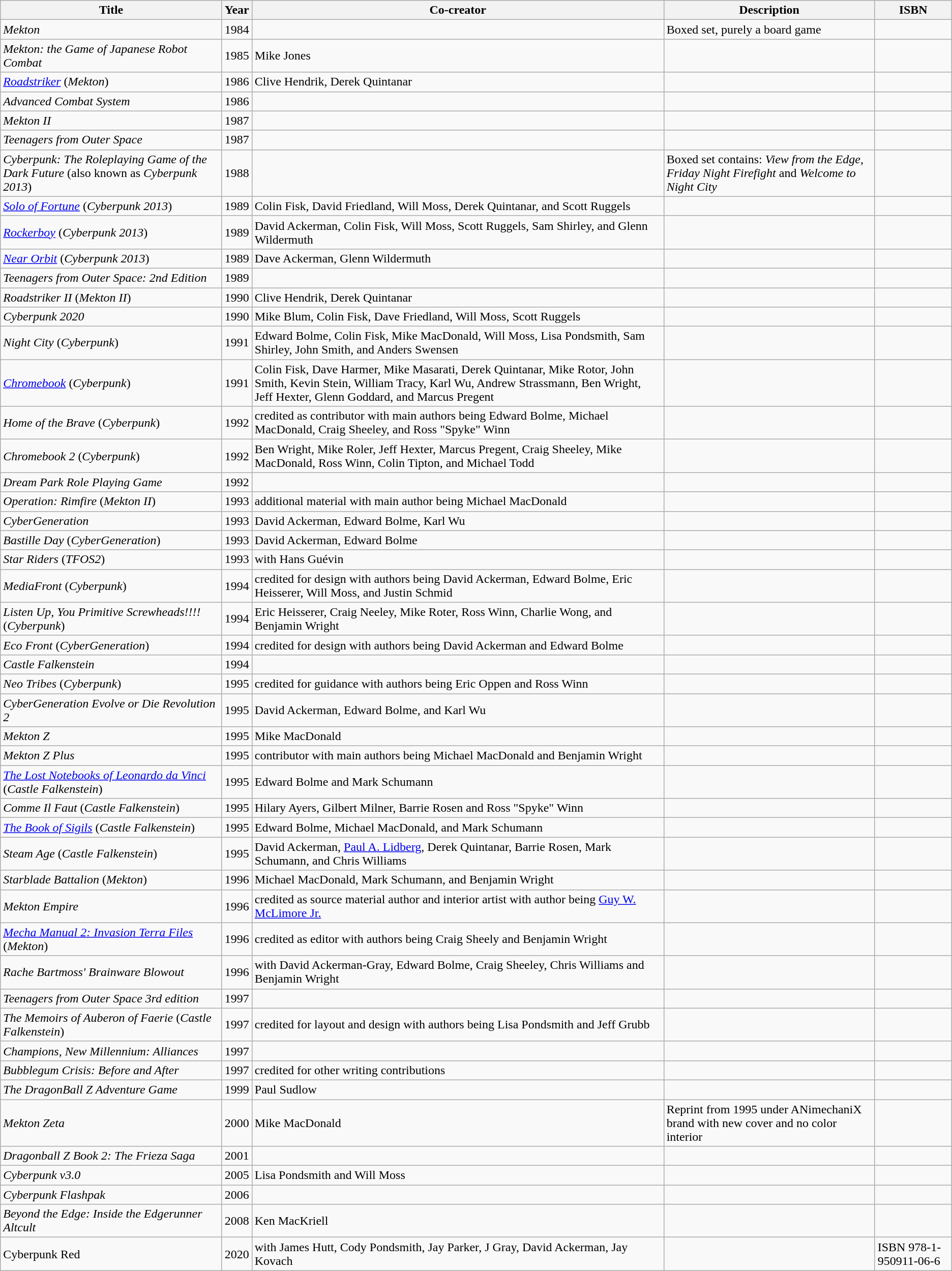<table class="wikitable sortable">
<tr>
<th>Title</th>
<th>Year</th>
<th>Co-creator</th>
<th>Description</th>
<th>ISBN</th>
</tr>
<tr>
<td><em>Mekton</em></td>
<td>1984</td>
<td></td>
<td>Boxed set, purely a board game</td>
<td></td>
</tr>
<tr>
<td><em>Mekton: the Game of Japanese Robot Combat</em></td>
<td>1985</td>
<td>Mike Jones</td>
<td></td>
<td></td>
</tr>
<tr>
<td><em><a href='#'>Roadstriker</a></em> (<em>Mekton</em>)</td>
<td>1986</td>
<td>Clive Hendrik, Derek Quintanar</td>
<td></td>
<td></td>
</tr>
<tr>
<td><em>Advanced Combat System</em></td>
<td>1986</td>
<td></td>
<td></td>
<td></td>
</tr>
<tr>
<td><em>Mekton II</em></td>
<td>1987</td>
<td></td>
<td></td>
<td></td>
</tr>
<tr>
<td><em>Teenagers from Outer Space</em></td>
<td>1987</td>
<td></td>
<td></td>
<td></td>
</tr>
<tr>
<td><em>Cyberpunk: The Roleplaying Game of the Dark Future</em> (also known as <em>Cyberpunk 2013</em>)</td>
<td>1988</td>
<td></td>
<td>Boxed set contains: <em>View from the Edge</em>, <em>Friday Night Firefight</em> and <em>Welcome to Night City</em></td>
<td></td>
</tr>
<tr>
<td><em><a href='#'>Solo of Fortune</a></em> (<em>Cyberpunk 2013</em>)</td>
<td>1989</td>
<td>Colin Fisk, David Friedland, Will Moss, Derek Quintanar, and Scott Ruggels</td>
<td></td>
<td></td>
</tr>
<tr>
<td><em><a href='#'>Rockerboy</a></em> (<em>Cyberpunk 2013</em>)</td>
<td>1989</td>
<td>David Ackerman, Colin Fisk, Will Moss, Scott Ruggels, Sam Shirley, and Glenn Wildermuth</td>
<td></td>
<td></td>
</tr>
<tr>
<td><em><a href='#'>Near Orbit</a></em> (<em>Cyberpunk 2013</em>)</td>
<td>1989</td>
<td>Dave Ackerman, Glenn Wildermuth</td>
<td></td>
<td></td>
</tr>
<tr>
<td><em>Teenagers from Outer Space: 2nd Edition</em></td>
<td>1989</td>
<td></td>
<td></td>
<td></td>
</tr>
<tr>
<td><em>Roadstriker II</em> (<em>Mekton II</em>)</td>
<td>1990</td>
<td>Clive Hendrik, Derek Quintanar</td>
<td></td>
<td></td>
</tr>
<tr>
<td><em>Cyberpunk 2020</em></td>
<td>1990</td>
<td>Mike Blum, Colin Fisk, Dave Friedland, Will Moss, Scott Ruggels</td>
<td></td>
<td></td>
</tr>
<tr>
<td><em>Night City</em> (<em>Cyberpunk</em>)</td>
<td>1991</td>
<td>Edward Bolme, Colin Fisk, Mike MacDonald, Will Moss, Lisa Pondsmith, Sam Shirley, John Smith, and Anders Swensen</td>
<td></td>
<td></td>
</tr>
<tr>
<td><em><a href='#'>Chromebook</a></em> (<em>Cyberpunk</em>)</td>
<td>1991</td>
<td>Colin Fisk, Dave Harmer, Mike Masarati, Derek Quintanar, Mike Rotor, John Smith, Kevin Stein, William Tracy, Karl Wu, Andrew Strassmann, Ben Wright, Jeff Hexter, Glenn Goddard, and Marcus Pregent</td>
<td></td>
<td></td>
</tr>
<tr>
<td><em>Home of the Brave</em> (<em>Cyberpunk</em>)</td>
<td>1992</td>
<td>credited as contributor with main authors being Edward Bolme, Michael MacDonald, Craig Sheeley, and Ross "Spyke" Winn</td>
<td></td>
<td></td>
</tr>
<tr>
<td><em>Chromebook 2</em> (<em>Cyberpunk</em>)</td>
<td>1992</td>
<td>Ben Wright, Mike Roler, Jeff Hexter, Marcus Pregent, Craig Sheeley, Mike MacDonald, Ross Winn, Colin Tipton, and Michael Todd</td>
<td></td>
<td></td>
</tr>
<tr>
<td><em>Dream Park Role Playing Game</em></td>
<td>1992</td>
<td></td>
<td></td>
<td></td>
</tr>
<tr>
<td><em>Operation: Rimfire</em> (<em>Mekton II</em>)</td>
<td>1993</td>
<td>additional material with main author being Michael MacDonald</td>
<td></td>
<td></td>
</tr>
<tr>
<td><em>CyberGeneration</em></td>
<td>1993</td>
<td>David Ackerman, Edward Bolme, Karl Wu</td>
<td></td>
<td></td>
</tr>
<tr>
<td><em>Bastille Day</em> (<em>CyberGeneration</em>)</td>
<td>1993</td>
<td>David Ackerman, Edward Bolme</td>
<td></td>
<td></td>
</tr>
<tr>
<td><em>Star Riders</em> (<em>TFOS2</em>)</td>
<td>1993</td>
<td>with Hans Guévin</td>
<td></td>
<td></td>
</tr>
<tr>
<td><em>MediaFront</em> (<em>Cyberpunk</em>)</td>
<td>1994</td>
<td>credited for design with authors being David Ackerman, Edward Bolme, Eric Heisserer, Will Moss, and Justin Schmid</td>
<td></td>
<td></td>
</tr>
<tr>
<td><em>Listen Up, You Primitive Screwheads!!!!</em> (<em>Cyberpunk</em>)</td>
<td>1994</td>
<td>Eric Heisserer, Craig Neeley, Mike Roter, Ross Winn, Charlie Wong, and Benjamin Wright</td>
<td></td>
<td></td>
</tr>
<tr>
<td><em>Eco Front</em> (<em>CyberGeneration</em>)</td>
<td>1994</td>
<td>credited for design with authors being David Ackerman and Edward Bolme</td>
<td></td>
<td></td>
</tr>
<tr>
<td><em>Castle Falkenstein</em></td>
<td>1994</td>
<td></td>
<td></td>
<td></td>
</tr>
<tr>
<td><em>Neo Tribes</em> (<em>Cyberpunk</em>)</td>
<td>1995</td>
<td>credited for guidance with authors being Eric Oppen and Ross Winn</td>
<td></td>
<td></td>
</tr>
<tr>
<td><em>CyberGeneration Evolve or Die Revolution 2</em></td>
<td>1995</td>
<td>David Ackerman, Edward Bolme, and Karl Wu</td>
<td></td>
<td></td>
</tr>
<tr>
<td><em>Mekton Z</em></td>
<td>1995</td>
<td>Mike MacDonald</td>
<td></td>
<td></td>
</tr>
<tr>
<td><em>Mekton Z Plus</em></td>
<td>1995</td>
<td>contributor with main authors being Michael MacDonald and Benjamin Wright</td>
<td></td>
<td></td>
</tr>
<tr>
<td><em><a href='#'>The Lost Notebooks of Leonardo da Vinci</a></em> (<em>Castle Falkenstein</em>)</td>
<td>1995</td>
<td>Edward Bolme and Mark Schumann</td>
<td></td>
<td></td>
</tr>
<tr>
<td><em>Comme Il Faut</em> (<em>Castle Falkenstein</em>)</td>
<td>1995</td>
<td>Hilary Ayers, Gilbert Milner, Barrie Rosen and Ross "Spyke" Winn</td>
<td></td>
<td></td>
</tr>
<tr>
<td><em><a href='#'>The Book of Sigils</a></em> (<em>Castle Falkenstein</em>)</td>
<td>1995</td>
<td>Edward Bolme, Michael MacDonald, and Mark Schumann</td>
<td></td>
<td></td>
</tr>
<tr>
<td><em>Steam Age</em> (<em>Castle Falkenstein</em>)</td>
<td>1995</td>
<td>David Ackerman, <a href='#'>Paul A. Lidberg</a>, Derek Quintanar, Barrie Rosen, Mark Schumann, and Chris Williams</td>
<td></td>
<td></td>
</tr>
<tr>
<td><em>Starblade Battalion</em> (<em>Mekton</em>)</td>
<td>1996</td>
<td>Michael MacDonald, Mark Schumann, and Benjamin Wright</td>
<td></td>
<td></td>
</tr>
<tr>
<td><em>Mekton Empire</em></td>
<td>1996</td>
<td>credited as source material author and interior artist with author being <a href='#'>Guy W. McLimore Jr.</a></td>
<td></td>
<td></td>
</tr>
<tr>
<td><em><a href='#'>Mecha Manual 2: Invasion Terra Files</a></em> (<em>Mekton</em>)</td>
<td>1996</td>
<td>credited as editor with authors being Craig Sheely and Benjamin Wright</td>
<td></td>
<td></td>
</tr>
<tr>
<td><em>Rache Bartmoss' Brainware Blowout</em></td>
<td>1996</td>
<td>with David Ackerman-Gray, Edward Bolme, Craig Sheeley, Chris Williams and Benjamin Wright</td>
<td></td>
<td></td>
</tr>
<tr>
<td><em>Teenagers from Outer Space 3rd edition</em></td>
<td>1997</td>
<td></td>
<td></td>
<td></td>
</tr>
<tr>
<td><em>The Memoirs of Auberon of Faerie</em> (<em>Castle Falkenstein</em>)</td>
<td>1997</td>
<td>credited for layout and design with authors being Lisa Pondsmith and Jeff Grubb</td>
<td></td>
<td></td>
</tr>
<tr>
<td><em>Champions, New Millennium: Alliances</em></td>
<td>1997</td>
<td></td>
<td></td>
<td></td>
</tr>
<tr>
<td><em>Bubblegum Crisis: Before and After</em></td>
<td>1997</td>
<td>credited for other writing contributions</td>
<td></td>
<td></td>
</tr>
<tr>
<td><em>The DragonBall Z Adventure Game</em></td>
<td>1999</td>
<td>Paul Sudlow</td>
<td></td>
<td></td>
</tr>
<tr>
<td><em>Mekton Zeta</em></td>
<td>2000</td>
<td>Mike MacDonald</td>
<td>Reprint from 1995 under ANimechaniX brand with new cover and no color interior</td>
<td></td>
</tr>
<tr>
<td><em>Dragonball Z Book 2: The Frieza Saga</em></td>
<td>2001</td>
<td></td>
<td></td>
<td></td>
</tr>
<tr>
<td><em>Cyberpunk v3.0</em></td>
<td>2005</td>
<td>Lisa Pondsmith and Will Moss</td>
<td></td>
<td></td>
</tr>
<tr>
<td><em>Cyberpunk Flashpak</em></td>
<td>2006</td>
<td></td>
<td></td>
<td></td>
</tr>
<tr>
<td><em>Beyond the Edge: Inside the Edgerunner Altcult</em></td>
<td>2008</td>
<td>Ken MacKriell</td>
<td></td>
<td></td>
</tr>
<tr>
<td>Cyberpunk Red</td>
<td>2020</td>
<td>with James Hutt, Cody Pondsmith, Jay Parker, J Gray, David Ackerman, Jay Kovach</td>
<td></td>
<td>ISBN 978-1-950911-06-6</td>
</tr>
</table>
